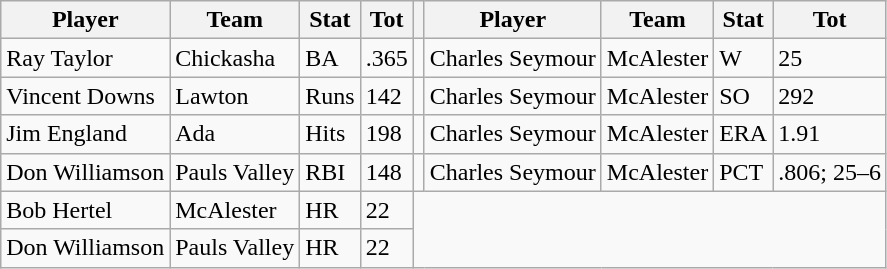<table class="wikitable">
<tr>
<th>Player</th>
<th>Team</th>
<th>Stat</th>
<th>Tot</th>
<th></th>
<th>Player</th>
<th>Team</th>
<th>Stat</th>
<th>Tot</th>
</tr>
<tr>
<td>Ray Taylor</td>
<td>Chickasha</td>
<td>BA</td>
<td>.365</td>
<td></td>
<td>Charles Seymour</td>
<td>McAlester</td>
<td>W</td>
<td>25</td>
</tr>
<tr>
<td>Vincent Downs</td>
<td>Lawton</td>
<td>Runs</td>
<td>142</td>
<td></td>
<td>Charles Seymour</td>
<td>McAlester</td>
<td>SO</td>
<td>292</td>
</tr>
<tr>
<td>Jim England</td>
<td>Ada</td>
<td>Hits</td>
<td>198</td>
<td></td>
<td>Charles Seymour</td>
<td>McAlester</td>
<td>ERA</td>
<td>1.91</td>
</tr>
<tr>
<td>Don Williamson</td>
<td>Pauls Valley</td>
<td>RBI</td>
<td>148</td>
<td></td>
<td>Charles Seymour</td>
<td>McAlester</td>
<td>PCT</td>
<td>.806; 25–6</td>
</tr>
<tr>
<td>Bob Hertel</td>
<td>McAlester</td>
<td>HR</td>
<td>22</td>
</tr>
<tr>
<td>Don Williamson</td>
<td>Pauls Valley</td>
<td>HR</td>
<td>22</td>
</tr>
</table>
